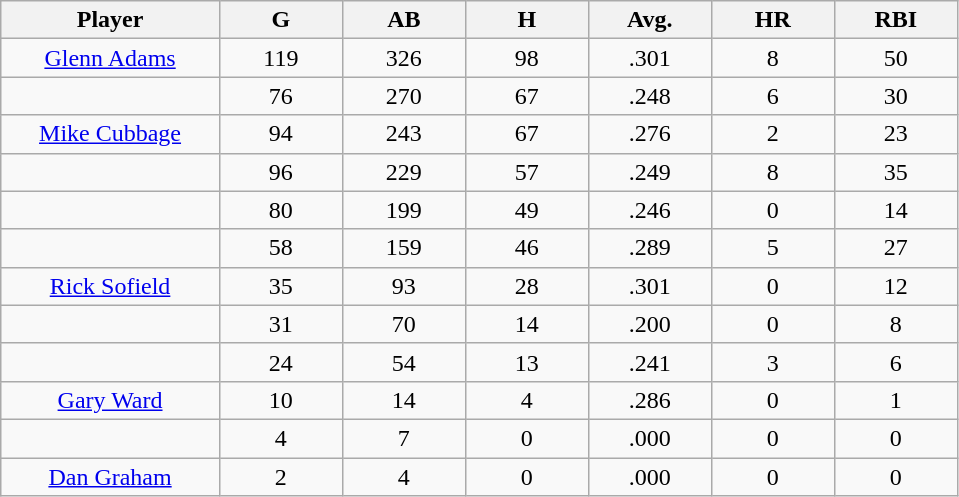<table class="wikitable sortable">
<tr>
<th bgcolor="#DDDDFF" width="16%">Player</th>
<th bgcolor="#DDDDFF" width="9%">G</th>
<th bgcolor="#DDDDFF" width="9%">AB</th>
<th bgcolor="#DDDDFF" width="9%">H</th>
<th bgcolor="#DDDDFF" width="9%">Avg.</th>
<th bgcolor="#DDDDFF" width="9%">HR</th>
<th bgcolor="#DDDDFF" width="9%">RBI</th>
</tr>
<tr align="center">
<td><a href='#'>Glenn Adams</a></td>
<td>119</td>
<td>326</td>
<td>98</td>
<td>.301</td>
<td>8</td>
<td>50</td>
</tr>
<tr align="center">
<td></td>
<td>76</td>
<td>270</td>
<td>67</td>
<td>.248</td>
<td>6</td>
<td>30</td>
</tr>
<tr align="center">
<td><a href='#'>Mike Cubbage</a></td>
<td>94</td>
<td>243</td>
<td>67</td>
<td>.276</td>
<td>2</td>
<td>23</td>
</tr>
<tr align="center">
<td></td>
<td>96</td>
<td>229</td>
<td>57</td>
<td>.249</td>
<td>8</td>
<td>35</td>
</tr>
<tr align="center">
<td></td>
<td>80</td>
<td>199</td>
<td>49</td>
<td>.246</td>
<td>0</td>
<td>14</td>
</tr>
<tr align="center">
<td></td>
<td>58</td>
<td>159</td>
<td>46</td>
<td>.289</td>
<td>5</td>
<td>27</td>
</tr>
<tr align="center">
<td><a href='#'>Rick Sofield</a></td>
<td>35</td>
<td>93</td>
<td>28</td>
<td>.301</td>
<td>0</td>
<td>12</td>
</tr>
<tr align="center">
<td></td>
<td>31</td>
<td>70</td>
<td>14</td>
<td>.200</td>
<td>0</td>
<td>8</td>
</tr>
<tr align="center">
<td></td>
<td>24</td>
<td>54</td>
<td>13</td>
<td>.241</td>
<td>3</td>
<td>6</td>
</tr>
<tr align="center">
<td><a href='#'>Gary Ward</a></td>
<td>10</td>
<td>14</td>
<td>4</td>
<td>.286</td>
<td>0</td>
<td>1</td>
</tr>
<tr align="center">
<td></td>
<td>4</td>
<td>7</td>
<td>0</td>
<td>.000</td>
<td>0</td>
<td>0</td>
</tr>
<tr align="center">
<td><a href='#'>Dan Graham</a></td>
<td>2</td>
<td>4</td>
<td>0</td>
<td>.000</td>
<td>0</td>
<td>0</td>
</tr>
</table>
